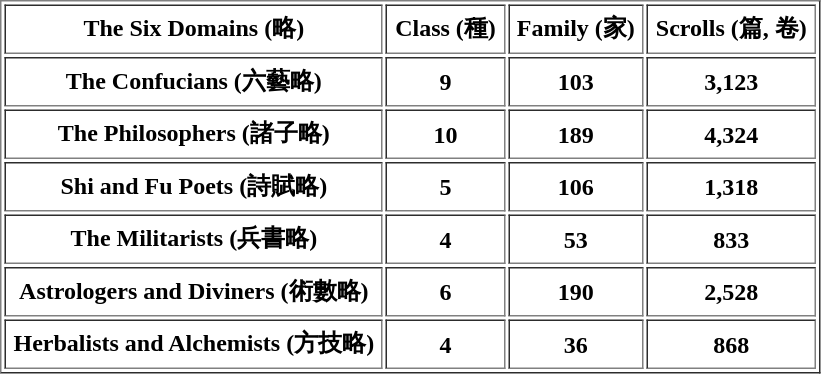<table border="1" cellpadding="5">
<tr>
<th>The Six Domains (略)</th>
<th>Class (種)</th>
<th>Family (家)</th>
<th>Scrolls (篇, 卷)</th>
</tr>
<tr ---->
<th>The Confucians (六藝略)</th>
<th>9</th>
<th>103</th>
<th>3,123</th>
</tr>
<tr ---->
<th>The Philosophers (諸子略)</th>
<th>10</th>
<th>189</th>
<th>4,324</th>
</tr>
<tr ---->
<th>Shi and Fu Poets (詩賦略)</th>
<th>5</th>
<th>106</th>
<th>1,318</th>
</tr>
<tr ---->
<th>The Militarists (兵書略)</th>
<th>4</th>
<th>53</th>
<th>833</th>
</tr>
<tr ---->
<th>Astrologers and Diviners (術數略)</th>
<th>6</th>
<th>190</th>
<th>2,528</th>
</tr>
<tr ---->
<th>Herbalists and Alchemists (方技略)</th>
<th>4</th>
<th>36</th>
<th>868</th>
</tr>
</table>
